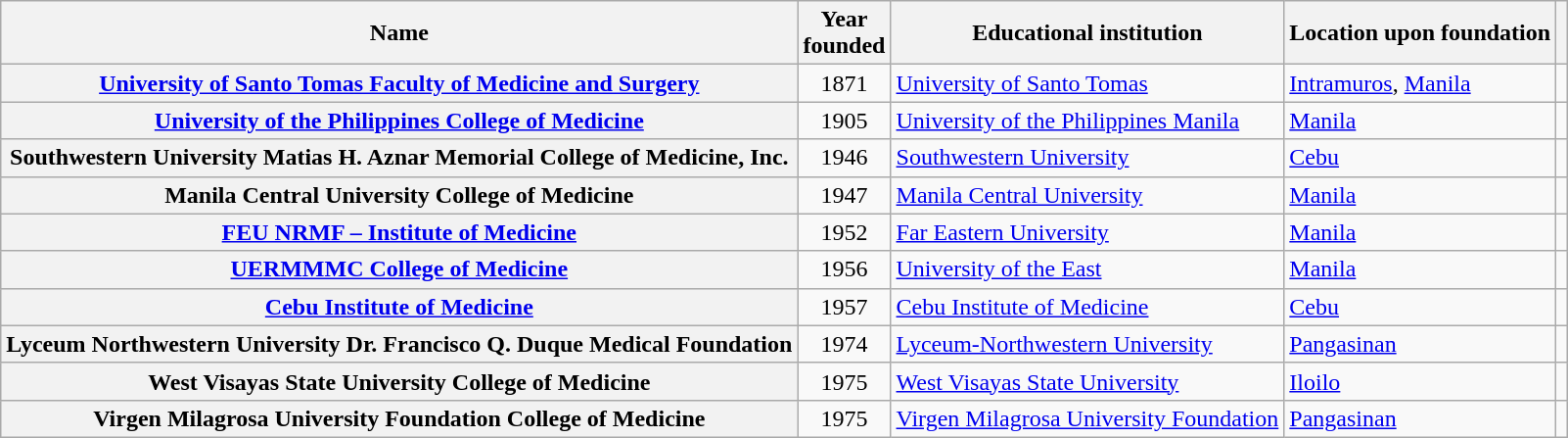<table class="wikitable sortable plainrowheaders">
<tr>
<th scope="col">Name</th>
<th scope="col">Year<br>founded</th>
<th scope="col">Educational institution</th>
<th scope="col">Location upon foundation</th>
<th scope="col" class="unsortable"></th>
</tr>
<tr>
<th scope="row"><a href='#'>University of Santo Tomas Faculty of Medicine and Surgery</a></th>
<td style="text-align:center;">1871</td>
<td><a href='#'>University of Santo Tomas</a></td>
<td><a href='#'>Intramuros</a>, <a href='#'>Manila</a></td>
<td style="text-align:center;"></td>
</tr>
<tr>
<th scope="row"><a href='#'>University of the Philippines College of Medicine</a></th>
<td style="text-align:center;">1905</td>
<td><a href='#'>University of the Philippines Manila</a></td>
<td><a href='#'>Manila</a></td>
<td style="text-align:center;"></td>
</tr>
<tr>
<th scope="row">Southwestern University Matias H. Aznar Memorial College of Medicine, Inc.</th>
<td style="text-align:center;">1946</td>
<td><a href='#'>Southwestern University</a></td>
<td><a href='#'>Cebu</a></td>
<td style="text-align:center;"></td>
</tr>
<tr>
<th scope="row">Manila Central University College of Medicine</th>
<td style="text-align:center;">1947</td>
<td><a href='#'>Manila Central University</a></td>
<td><a href='#'>Manila</a></td>
<td style="text-align:center;"></td>
</tr>
<tr>
<th scope="row"><a href='#'>FEU NRMF – Institute of Medicine</a></th>
<td style="text-align:center;">1952</td>
<td><a href='#'>Far Eastern University</a></td>
<td><a href='#'>Manila</a></td>
<td style="text-align:center;"></td>
</tr>
<tr>
<th scope="row"><a href='#'>UERMMMC College of Medicine</a></th>
<td style="text-align:center;">1956</td>
<td><a href='#'>University of the East</a></td>
<td><a href='#'>Manila</a></td>
<td style="text-align:center;"></td>
</tr>
<tr>
<th scope="row"><a href='#'>Cebu Institute of Medicine</a></th>
<td style="text-align:center;">1957</td>
<td><a href='#'>Cebu Institute of Medicine</a></td>
<td><a href='#'>Cebu</a></td>
<td style="text-align:center;"></td>
</tr>
<tr>
<th scope="row">Lyceum Northwestern University Dr. Francisco Q. Duque Medical Foundation</th>
<td style="text-align:center;">1974</td>
<td><a href='#'>Lyceum-Northwestern University</a></td>
<td><a href='#'>Pangasinan</a></td>
<td style="text-align:center;"></td>
</tr>
<tr>
<th scope="row">West Visayas State University College of Medicine</th>
<td style="text-align:center;">1975</td>
<td><a href='#'>West Visayas State University</a></td>
<td><a href='#'>Iloilo</a></td>
<td style="text-align:center;"></td>
</tr>
<tr>
<th scope="row">Virgen Milagrosa University Foundation College of Medicine</th>
<td style="text-align:center;">1975</td>
<td><a href='#'>Virgen Milagrosa University Foundation</a></td>
<td><a href='#'>Pangasinan</a></td>
<td style="text-align:center;"></td>
</tr>
</table>
